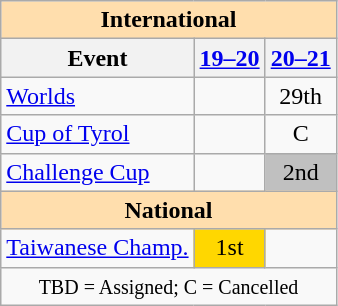<table class="wikitable" style="text-align:center">
<tr>
<th style="background-color: #ffdead; " colspan=3 align=center>International</th>
</tr>
<tr>
<th>Event</th>
<th><a href='#'>19–20</a></th>
<th><a href='#'>20–21</a></th>
</tr>
<tr>
<td align=left><a href='#'>Worlds</a></td>
<td></td>
<td>29th</td>
</tr>
<tr>
<td align=left> <a href='#'>Cup of Tyrol</a></td>
<td></td>
<td>C</td>
</tr>
<tr>
<td align=left><a href='#'>Challenge Cup</a></td>
<td></td>
<td bgcolor=silver>2nd</td>
</tr>
<tr>
<th style="background-color: #ffdead; " colspan=3 align=center>National</th>
</tr>
<tr>
<td align=left><a href='#'>Taiwanese Champ.</a></td>
<td bgcolor=gold>1st</td>
<td></td>
</tr>
<tr>
<td colspan=3 align=center><small>TBD = Assigned; C = Cancelled</small></td>
</tr>
</table>
